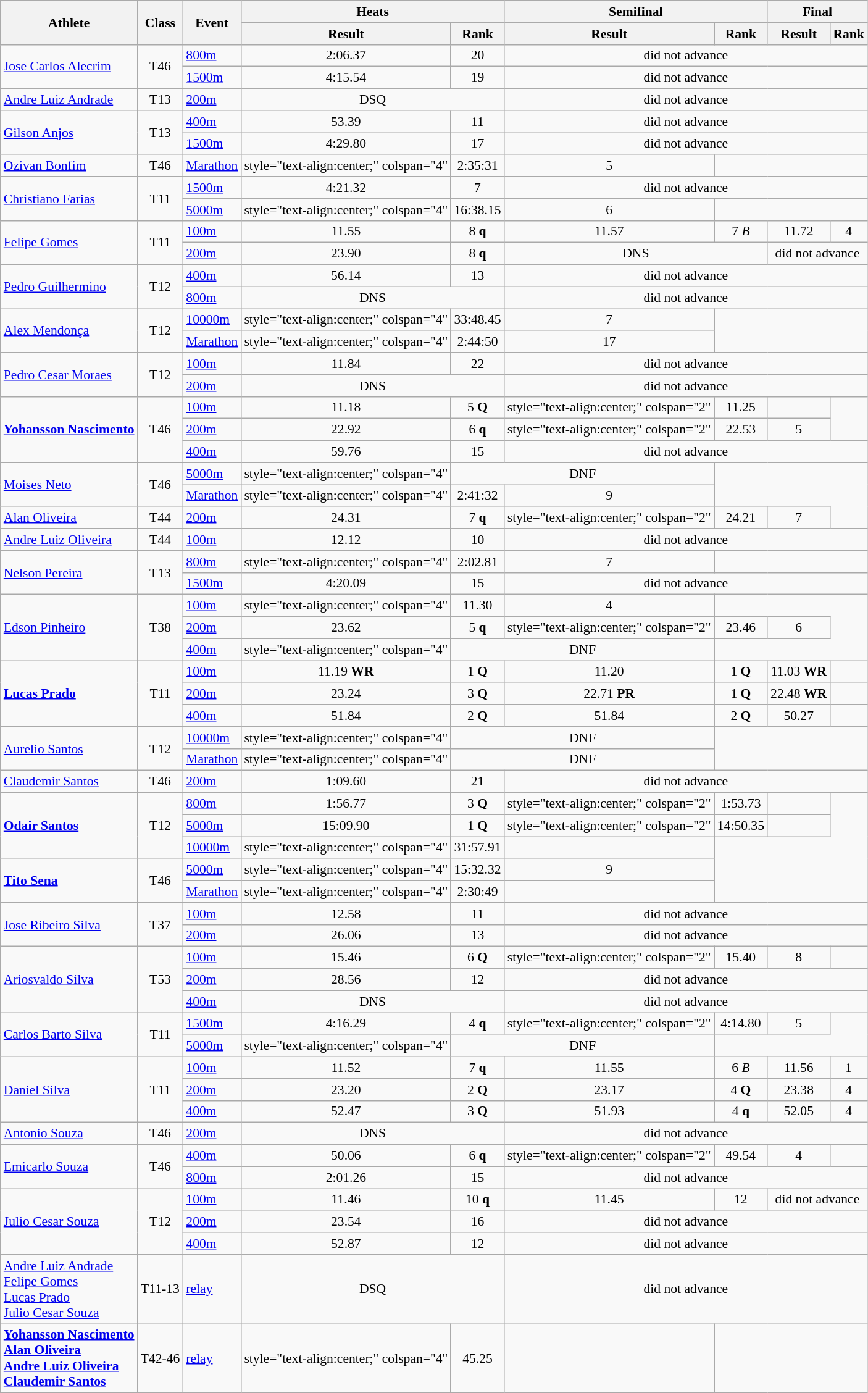<table class=wikitable style="font-size:90%">
<tr>
<th rowspan="2">Athlete</th>
<th rowspan="2">Class</th>
<th rowspan="2">Event</th>
<th colspan="2">Heats</th>
<th colspan="2">Semifinal</th>
<th colspan="2">Final</th>
</tr>
<tr>
<th>Result</th>
<th>Rank</th>
<th>Result</th>
<th>Rank</th>
<th>Result</th>
<th>Rank</th>
</tr>
<tr>
<td rowspan="2"><a href='#'>Jose Carlos Alecrim</a></td>
<td rowspan="2" style="text-align:center;">T46</td>
<td><a href='#'>800m</a></td>
<td style="text-align:center;">2:06.37</td>
<td style="text-align:center;">20</td>
<td style="text-align:center;" colspan="4">did not advance</td>
</tr>
<tr>
<td><a href='#'>1500m</a></td>
<td style="text-align:center;">4:15.54</td>
<td style="text-align:center;">19</td>
<td style="text-align:center;" colspan="4">did not advance</td>
</tr>
<tr>
<td><a href='#'>Andre Luiz Andrade</a></td>
<td style="text-align:center;">T13</td>
<td><a href='#'>200m</a></td>
<td style="text-align:center;" colspan="2">DSQ</td>
<td style="text-align:center;" colspan="4">did not advance</td>
</tr>
<tr>
<td rowspan="2"><a href='#'>Gilson Anjos</a></td>
<td rowspan="2" style="text-align:center;">T13</td>
<td><a href='#'>400m</a></td>
<td style="text-align:center;">53.39</td>
<td style="text-align:center;">11</td>
<td style="text-align:center;" colspan="4">did not advance</td>
</tr>
<tr>
<td><a href='#'>1500m</a></td>
<td style="text-align:center;">4:29.80</td>
<td style="text-align:center;">17</td>
<td style="text-align:center;" colspan="4">did not advance</td>
</tr>
<tr>
<td><a href='#'>Ozivan Bonfim</a></td>
<td style="text-align:center;">T46</td>
<td><a href='#'>Marathon</a></td>
<td>style="text-align:center;" colspan="4" </td>
<td style="text-align:center;">2:35:31</td>
<td style="text-align:center;">5</td>
</tr>
<tr>
<td rowspan="2"><a href='#'>Christiano Farias</a></td>
<td rowspan="2" style="text-align:center;">T11</td>
<td><a href='#'>1500m</a></td>
<td style="text-align:center;">4:21.32</td>
<td style="text-align:center;">7</td>
<td style="text-align:center;" colspan="4">did not advance</td>
</tr>
<tr>
<td><a href='#'>5000m</a></td>
<td>style="text-align:center;" colspan="4" </td>
<td style="text-align:center;">16:38.15</td>
<td style="text-align:center;">6</td>
</tr>
<tr>
<td rowspan="2"><a href='#'>Felipe Gomes</a></td>
<td rowspan="2" style="text-align:center;">T11</td>
<td><a href='#'>100m</a></td>
<td style="text-align:center;">11.55</td>
<td style="text-align:center;">8 <strong>q</strong></td>
<td style="text-align:center;">11.57</td>
<td style="text-align:center;">7 <em>B</em></td>
<td style="text-align:center;">11.72</td>
<td style="text-align:center;">4</td>
</tr>
<tr>
<td><a href='#'>200m</a></td>
<td style="text-align:center;">23.90</td>
<td style="text-align:center;">8 <strong>q</strong></td>
<td style="text-align:center;" colspan="2">DNS</td>
<td style="text-align:center;" colspan="2">did not advance</td>
</tr>
<tr>
<td rowspan="2"><a href='#'>Pedro Guilhermino</a></td>
<td rowspan="2" style="text-align:center;">T12</td>
<td><a href='#'>400m</a></td>
<td style="text-align:center;">56.14</td>
<td style="text-align:center;">13</td>
<td style="text-align:center;" colspan="4">did not advance</td>
</tr>
<tr>
<td><a href='#'>800m</a></td>
<td style="text-align:center;" colspan="2">DNS</td>
<td style="text-align:center;" colspan="4">did not advance</td>
</tr>
<tr>
<td rowspan="2"><a href='#'>Alex Mendonça</a></td>
<td rowspan="2" style="text-align:center;">T12</td>
<td><a href='#'>10000m</a></td>
<td>style="text-align:center;" colspan="4" </td>
<td style="text-align:center;">33:48.45</td>
<td style="text-align:center;">7</td>
</tr>
<tr>
<td><a href='#'>Marathon</a></td>
<td>style="text-align:center;" colspan="4" </td>
<td style="text-align:center;">2:44:50</td>
<td style="text-align:center;">17</td>
</tr>
<tr>
<td rowspan="2"><a href='#'>Pedro Cesar Moraes</a></td>
<td rowspan="2" style="text-align:center;">T12</td>
<td><a href='#'>100m</a></td>
<td style="text-align:center;">11.84</td>
<td style="text-align:center;">22</td>
<td style="text-align:center;" colspan="4">did not advance</td>
</tr>
<tr>
<td><a href='#'>200m</a></td>
<td style="text-align:center;" colspan="2">DNS</td>
<td style="text-align:center;" colspan="4">did not advance</td>
</tr>
<tr>
<td rowspan="3"><strong><a href='#'>Yohansson Nascimento</a></strong></td>
<td rowspan="3" style="text-align:center;">T46</td>
<td><a href='#'>100m</a></td>
<td style="text-align:center;">11.18</td>
<td style="text-align:center;">5 <strong>Q</strong></td>
<td>style="text-align:center;" colspan="2" </td>
<td style="text-align:center;">11.25</td>
<td style="text-align:center;"></td>
</tr>
<tr>
<td><a href='#'>200m</a></td>
<td style="text-align:center;">22.92</td>
<td style="text-align:center;">6 <strong>q</strong></td>
<td>style="text-align:center;" colspan="2" </td>
<td style="text-align:center;">22.53</td>
<td style="text-align:center;">5</td>
</tr>
<tr>
<td><a href='#'>400m</a></td>
<td style="text-align:center;">59.76</td>
<td style="text-align:center;">15</td>
<td style="text-align:center;" colspan="4">did not advance</td>
</tr>
<tr>
<td rowspan="2"><a href='#'>Moises Neto</a></td>
<td rowspan="2" style="text-align:center;">T46</td>
<td><a href='#'>5000m</a></td>
<td>style="text-align:center;" colspan="4" </td>
<td style="text-align:center;" colspan="2">DNF</td>
</tr>
<tr>
<td><a href='#'>Marathon</a></td>
<td>style="text-align:center;" colspan="4" </td>
<td style="text-align:center;">2:41:32</td>
<td style="text-align:center;">9</td>
</tr>
<tr>
<td><a href='#'>Alan Oliveira</a></td>
<td style="text-align:center;">T44</td>
<td><a href='#'>200m</a></td>
<td style="text-align:center;">24.31</td>
<td style="text-align:center;">7 <strong>q</strong></td>
<td>style="text-align:center;" colspan="2" </td>
<td style="text-align:center;">24.21</td>
<td style="text-align:center;">7</td>
</tr>
<tr>
<td><a href='#'>Andre Luiz Oliveira</a></td>
<td style="text-align:center;">T44</td>
<td><a href='#'>100m</a></td>
<td style="text-align:center;">12.12</td>
<td style="text-align:center;">10</td>
<td style="text-align:center;" colspan="4">did not advance</td>
</tr>
<tr>
<td rowspan="2"><a href='#'>Nelson Pereira</a></td>
<td rowspan="2" style="text-align:center;">T13</td>
<td><a href='#'>800m</a></td>
<td>style="text-align:center;" colspan="4" </td>
<td style="text-align:center;">2:02.81</td>
<td style="text-align:center;">7</td>
</tr>
<tr>
<td><a href='#'>1500m</a></td>
<td style="text-align:center;">4:20.09</td>
<td style="text-align:center;">15</td>
<td style="text-align:center;" colspan="4">did not advance</td>
</tr>
<tr>
<td rowspan="3"><a href='#'>Edson Pinheiro</a></td>
<td rowspan="3" style="text-align:center;">T38</td>
<td><a href='#'>100m</a></td>
<td>style="text-align:center;" colspan="4" </td>
<td style="text-align:center;">11.30</td>
<td style="text-align:center;">4</td>
</tr>
<tr>
<td><a href='#'>200m</a></td>
<td style="text-align:center;">23.62</td>
<td style="text-align:center;">5 <strong>q</strong></td>
<td>style="text-align:center;" colspan="2" </td>
<td style="text-align:center;">23.46</td>
<td style="text-align:center;">6</td>
</tr>
<tr>
<td><a href='#'>400m</a></td>
<td>style="text-align:center;" colspan="4" </td>
<td style="text-align:center;" colspan="2">DNF</td>
</tr>
<tr>
<td rowspan="3"><strong><a href='#'>Lucas Prado</a></strong></td>
<td rowspan="3" style="text-align:center;">T11</td>
<td><a href='#'>100m</a></td>
<td style="text-align:center;">11.19 <strong>WR</strong></td>
<td style="text-align:center;">1 <strong>Q</strong></td>
<td style="text-align:center;">11.20</td>
<td style="text-align:center;">1 <strong>Q</strong></td>
<td style="text-align:center;">11.03 <strong>WR</strong></td>
<td style="text-align:center;"></td>
</tr>
<tr>
<td><a href='#'>200m</a></td>
<td style="text-align:center;">23.24</td>
<td style="text-align:center;">3 <strong>Q</strong></td>
<td style="text-align:center;">22.71 <strong>PR</strong></td>
<td style="text-align:center;">1 <strong>Q</strong></td>
<td style="text-align:center;">22.48 <strong>WR</strong></td>
<td style="text-align:center;"></td>
</tr>
<tr>
<td><a href='#'>400m</a></td>
<td style="text-align:center;">51.84</td>
<td style="text-align:center;">2 <strong>Q</strong></td>
<td style="text-align:center;">51.84</td>
<td style="text-align:center;">2 <strong>Q</strong></td>
<td style="text-align:center;">50.27</td>
<td style="text-align:center;"></td>
</tr>
<tr>
<td rowspan="2"><a href='#'>Aurelio Santos</a></td>
<td rowspan="2" style="text-align:center;">T12</td>
<td><a href='#'>10000m</a></td>
<td>style="text-align:center;" colspan="4" </td>
<td style="text-align:center;" colspan="2">DNF</td>
</tr>
<tr>
<td><a href='#'>Marathon</a></td>
<td>style="text-align:center;" colspan="4" </td>
<td style="text-align:center;" colspan="2">DNF</td>
</tr>
<tr>
<td><a href='#'>Claudemir Santos</a></td>
<td style="text-align:center;">T46</td>
<td><a href='#'>200m</a></td>
<td style="text-align:center;">1:09.60</td>
<td style="text-align:center;">21</td>
<td style="text-align:center;" colspan="4">did not advance</td>
</tr>
<tr>
<td rowspan="3"><strong><a href='#'>Odair Santos</a></strong></td>
<td rowspan="3" style="text-align:center;">T12</td>
<td><a href='#'>800m</a></td>
<td style="text-align:center;">1:56.77</td>
<td style="text-align:center;">3 <strong>Q</strong></td>
<td>style="text-align:center;" colspan="2" </td>
<td style="text-align:center;">1:53.73</td>
<td style="text-align:center;"></td>
</tr>
<tr>
<td><a href='#'>5000m</a></td>
<td style="text-align:center;">15:09.90</td>
<td style="text-align:center;">1 <strong>Q</strong></td>
<td>style="text-align:center;" colspan="2" </td>
<td style="text-align:center;">14:50.35</td>
<td style="text-align:center;"></td>
</tr>
<tr>
<td><a href='#'>10000m</a></td>
<td>style="text-align:center;" colspan="4" </td>
<td style="text-align:center;">31:57.91</td>
<td style="text-align:center;"></td>
</tr>
<tr>
<td rowspan="2"><strong><a href='#'>Tito Sena</a></strong></td>
<td rowspan="2" style="text-align:center;">T46</td>
<td><a href='#'>5000m</a></td>
<td>style="text-align:center;" colspan="4" </td>
<td style="text-align:center;">15:32.32</td>
<td style="text-align:center;">9</td>
</tr>
<tr>
<td><a href='#'>Marathon</a></td>
<td>style="text-align:center;" colspan="4" </td>
<td style="text-align:center;">2:30:49</td>
<td style="text-align:center;"></td>
</tr>
<tr>
<td rowspan="2"><a href='#'>Jose Ribeiro Silva</a></td>
<td rowspan="2" style="text-align:center;">T37</td>
<td><a href='#'>100m</a></td>
<td style="text-align:center;">12.58</td>
<td style="text-align:center;">11</td>
<td style="text-align:center;" colspan="4">did not advance</td>
</tr>
<tr>
<td><a href='#'>200m</a></td>
<td style="text-align:center;">26.06</td>
<td style="text-align:center;">13</td>
<td style="text-align:center;" colspan="4">did not advance</td>
</tr>
<tr>
<td rowspan="3"><a href='#'>Ariosvaldo Silva</a></td>
<td rowspan="3" style="text-align:center;">T53</td>
<td><a href='#'>100m</a></td>
<td style="text-align:center;">15.46</td>
<td style="text-align:center;">6 <strong>Q</strong></td>
<td>style="text-align:center;" colspan="2" </td>
<td style="text-align:center;">15.40</td>
<td style="text-align:center;">8</td>
</tr>
<tr>
<td><a href='#'>200m</a></td>
<td style="text-align:center;">28.56</td>
<td style="text-align:center;">12</td>
<td style="text-align:center;" colspan="4">did not advance</td>
</tr>
<tr>
<td><a href='#'>400m</a></td>
<td style="text-align:center;" colspan="2">DNS</td>
<td style="text-align:center;" colspan="4">did not advance</td>
</tr>
<tr>
<td rowspan="2"><a href='#'>Carlos Barto Silva</a></td>
<td rowspan="2" style="text-align:center;">T11</td>
<td><a href='#'>1500m</a></td>
<td style="text-align:center;">4:16.29</td>
<td style="text-align:center;">4 <strong>q</strong></td>
<td>style="text-align:center;" colspan="2" </td>
<td style="text-align:center;">4:14.80</td>
<td style="text-align:center;">5</td>
</tr>
<tr>
<td><a href='#'>5000m</a></td>
<td>style="text-align:center;" colspan="4" </td>
<td style="text-align:center;" colspan="2">DNF</td>
</tr>
<tr>
<td rowspan="3"><a href='#'>Daniel Silva</a></td>
<td rowspan="3" style="text-align:center;">T11</td>
<td><a href='#'>100m</a></td>
<td style="text-align:center;">11.52</td>
<td style="text-align:center;">7 <strong>q</strong></td>
<td style="text-align:center;">11.55</td>
<td style="text-align:center;">6 <em>B</em></td>
<td style="text-align:center;">11.56</td>
<td style="text-align:center;">1</td>
</tr>
<tr>
<td><a href='#'>200m</a></td>
<td style="text-align:center;">23.20</td>
<td style="text-align:center;">2 <strong>Q</strong></td>
<td style="text-align:center;">23.17</td>
<td style="text-align:center;">4 <strong>Q</strong></td>
<td style="text-align:center;">23.38</td>
<td style="text-align:center;">4</td>
</tr>
<tr>
<td><a href='#'>400m</a></td>
<td style="text-align:center;">52.47</td>
<td style="text-align:center;">3 <strong>Q</strong></td>
<td style="text-align:center;">51.93</td>
<td style="text-align:center;">4 <strong>q</strong></td>
<td style="text-align:center;">52.05</td>
<td style="text-align:center;">4</td>
</tr>
<tr>
<td><a href='#'>Antonio Souza</a></td>
<td style="text-align:center;">T46</td>
<td><a href='#'>200m</a></td>
<td style="text-align:center;" colspan="2">DNS</td>
<td style="text-align:center;" colspan="4">did not advance</td>
</tr>
<tr>
<td rowspan="2"><a href='#'>Emicarlo Souza</a></td>
<td rowspan="2" style="text-align:center;">T46</td>
<td><a href='#'>400m</a></td>
<td style="text-align:center;">50.06</td>
<td style="text-align:center;">6 <strong>q</strong></td>
<td>style="text-align:center;" colspan="2" </td>
<td style="text-align:center;">49.54</td>
<td style="text-align:center;">4</td>
</tr>
<tr>
<td><a href='#'>800m</a></td>
<td style="text-align:center;">2:01.26</td>
<td style="text-align:center;">15</td>
<td style="text-align:center;" colspan="4">did not advance</td>
</tr>
<tr>
<td rowspan="3"><a href='#'>Julio Cesar Souza</a></td>
<td rowspan="3" style="text-align:center;">T12</td>
<td><a href='#'>100m</a></td>
<td style="text-align:center;">11.46</td>
<td style="text-align:center;">10 <strong>q</strong></td>
<td style="text-align:center;">11.45</td>
<td style="text-align:center;">12</td>
<td style="text-align:center;" colspan="2">did not advance</td>
</tr>
<tr>
<td><a href='#'>200m</a></td>
<td style="text-align:center;">23.54</td>
<td style="text-align:center;">16</td>
<td style="text-align:center;" colspan="4">did not advance</td>
</tr>
<tr>
<td><a href='#'>400m</a></td>
<td style="text-align:center;">52.87</td>
<td style="text-align:center;">12</td>
<td style="text-align:center;" colspan="4">did not advance</td>
</tr>
<tr>
<td><a href='#'>Andre Luiz Andrade</a><br> <a href='#'>Felipe Gomes</a><br> <a href='#'>Lucas Prado</a><br> <a href='#'>Julio Cesar Souza</a></td>
<td style="text-align:center;">T11-13</td>
<td><a href='#'> relay</a></td>
<td style="text-align:center;" colspan="2">DSQ</td>
<td style="text-align:center;" colspan="4">did not advance</td>
</tr>
<tr>
<td><strong><a href='#'>Yohansson Nascimento</a></strong><br> <strong><a href='#'>Alan Oliveira</a></strong><br> <strong><a href='#'>Andre Luiz Oliveira</a></strong><br> <strong><a href='#'>Claudemir Santos</a></strong></td>
<td style="text-align:center;">T42-46</td>
<td><a href='#'> relay</a></td>
<td>style="text-align:center;" colspan="4" </td>
<td style="text-align:center;">45.25</td>
<td style="text-align:center;"></td>
</tr>
</table>
